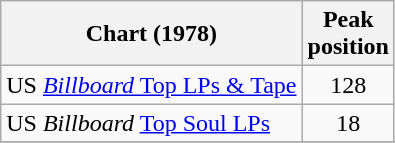<table class="wikitable">
<tr>
<th>Chart (1978)</th>
<th>Peak<br>position</th>
</tr>
<tr>
<td>US <a href='#'><em>Billboard</em> Top LPs & Tape</a></td>
<td align=center>128</td>
</tr>
<tr>
<td>US <em>Billboard</em> <a href='#'>Top Soul LPs</a></td>
<td align=center>18</td>
</tr>
<tr>
</tr>
</table>
